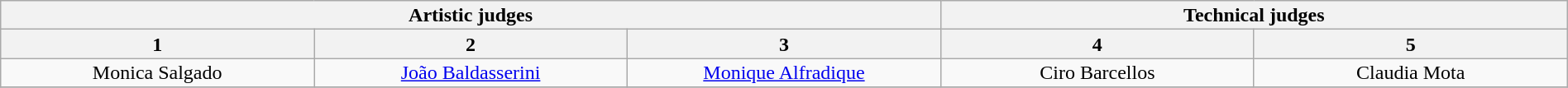<table class="wikitable" style="font-size:100%; line-height:16px; text-align:center" width="100%">
<tr>
<th colspan=3>Artistic judges</th>
<th colspan=2>Technical judges</th>
</tr>
<tr>
<th style="width:20.0%;">1</th>
<th style="width:20.0%;">2</th>
<th style="width:20.0%;">3</th>
<th style="width:20.0%;">4</th>
<th style="width:20.0%;">5</th>
</tr>
<tr>
<td>Monica Salgado</td>
<td><a href='#'>João Baldasserini</a></td>
<td><a href='#'>Monique Alfradique</a></td>
<td>Ciro Barcellos</td>
<td>Claudia Mota</td>
</tr>
<tr>
</tr>
</table>
